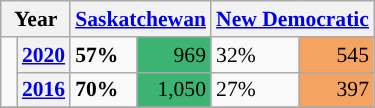<table class="wikitable" style="width:400; font-size:90%; margin-left:1em;">
<tr>
<th colspan="2" scope="col">Year</th>
<th colspan="2" scope="col"><a href='#'>Saskatchewan</a></th>
<th colspan="2" scope="col"><a href='#'>New Democratic</a></th>
</tr>
<tr>
<td rowspan="2" style="width: 0.25em; background-color: "></td>
<th><a href='#'>2020</a></th>
<td><strong>57%</strong></td>
<td style="text-align:right; background:#3CB371;">969</td>
<td>32%</td>
<td style="text-align:right; background:#F4A460;">545</td>
</tr>
<tr>
<th><a href='#'>2016</a></th>
<td><strong>70%</strong></td>
<td style="text-align:right; background:#3CB371;">1,050</td>
<td>27%</td>
<td style="text-align:right; background:#F4A460;">397</td>
</tr>
<tr>
</tr>
</table>
